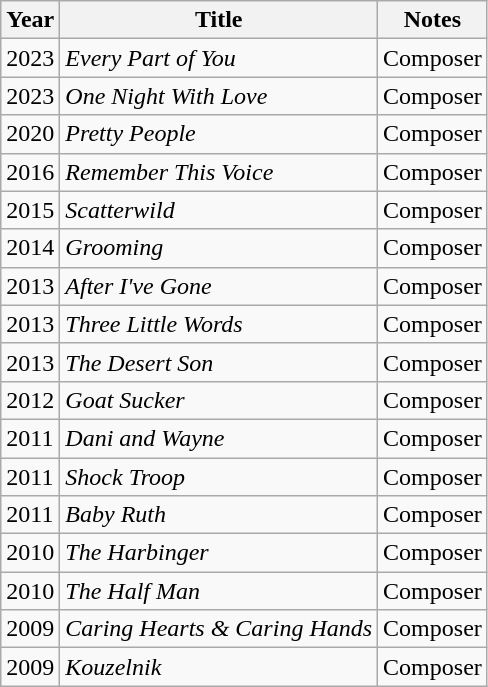<table class="wikitable">
<tr>
<th>Year</th>
<th>Title</th>
<th>Notes</th>
</tr>
<tr>
<td>2023</td>
<td><em>Every Part of You</em></td>
<td>Composer</td>
</tr>
<tr>
<td>2023</td>
<td><em>One Night With Love</em></td>
<td>Composer</td>
</tr>
<tr>
<td>2020</td>
<td><em>Pretty People</em></td>
<td>Composer</td>
</tr>
<tr>
<td>2016</td>
<td><em>Remember This Voice</em></td>
<td>Composer</td>
</tr>
<tr>
<td>2015</td>
<td><em>Scatterwild</em></td>
<td>Composer</td>
</tr>
<tr>
<td>2014</td>
<td><em>Grooming</em></td>
<td>Composer</td>
</tr>
<tr>
<td>2013</td>
<td><em>After I've Gone</em></td>
<td>Composer</td>
</tr>
<tr>
<td>2013</td>
<td><em>Three Little Words</em></td>
<td>Composer</td>
</tr>
<tr>
<td>2013</td>
<td><em>The Desert Son</em></td>
<td>Composer</td>
</tr>
<tr>
<td>2012</td>
<td><em>Goat Sucker</em></td>
<td>Composer</td>
</tr>
<tr>
<td>2011</td>
<td><em>Dani and Wayne</em></td>
<td>Composer</td>
</tr>
<tr>
<td>2011</td>
<td><em>Shock Troop</em></td>
<td>Composer</td>
</tr>
<tr>
<td>2011</td>
<td><em>Baby Ruth</em></td>
<td>Composer</td>
</tr>
<tr>
<td>2010</td>
<td><em>The Harbinger</em></td>
<td>Composer</td>
</tr>
<tr>
<td>2010</td>
<td><em>The Half Man</em></td>
<td>Composer</td>
</tr>
<tr>
<td>2009</td>
<td><em>Caring Hearts & Caring Hands</em></td>
<td>Composer</td>
</tr>
<tr>
<td>2009</td>
<td><em>Kouzelnik</em></td>
<td>Composer</td>
</tr>
</table>
